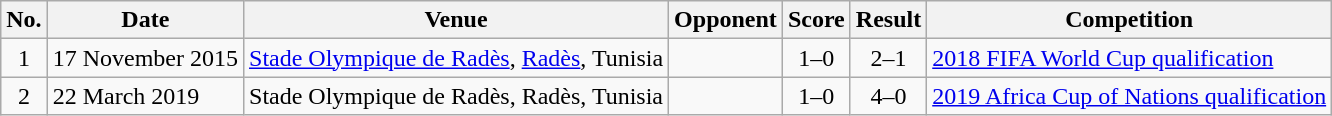<table class="wikitable sortable">
<tr>
<th scope="col">No.</th>
<th scope="col">Date</th>
<th scope="col">Venue</th>
<th scope="col">Opponent</th>
<th scope="col">Score</th>
<th scope="col">Result</th>
<th scope="col">Competition</th>
</tr>
<tr>
<td style="text-align:center">1</td>
<td>17 November 2015</td>
<td><a href='#'>Stade Olympique de Radès</a>, <a href='#'>Radès</a>, Tunisia</td>
<td></td>
<td style="text-align:center">1–0</td>
<td style="text-align:center">2–1</td>
<td><a href='#'>2018 FIFA World Cup qualification</a></td>
</tr>
<tr>
<td style="text-align:center">2</td>
<td>22 March 2019</td>
<td>Stade Olympique de Radès, Radès, Tunisia</td>
<td></td>
<td style="text-align:center">1–0</td>
<td style="text-align:center">4–0</td>
<td><a href='#'>2019 Africa Cup of Nations qualification</a></td>
</tr>
</table>
